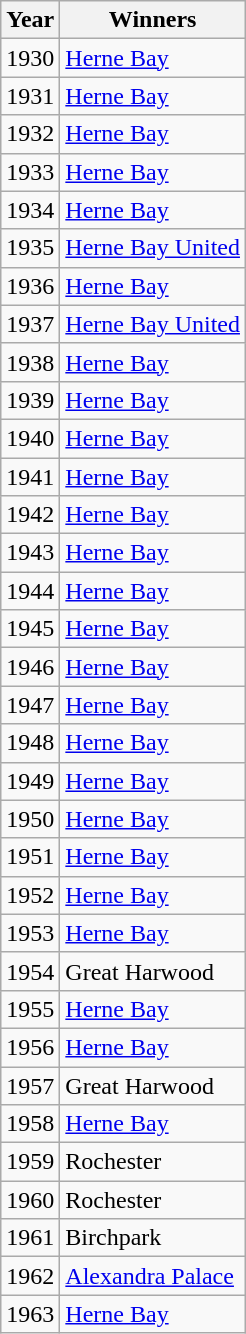<table class="wikitable">
<tr>
<th><strong>Year</strong></th>
<th><strong>Winners</strong></th>
</tr>
<tr>
<td>1930</td>
<td><a href='#'>Herne Bay</a></td>
</tr>
<tr>
<td>1931</td>
<td><a href='#'>Herne Bay</a></td>
</tr>
<tr>
<td>1932</td>
<td><a href='#'>Herne Bay</a></td>
</tr>
<tr>
<td>1933</td>
<td><a href='#'>Herne Bay</a></td>
</tr>
<tr>
<td>1934</td>
<td><a href='#'>Herne Bay</a></td>
</tr>
<tr>
<td>1935</td>
<td><a href='#'>Herne Bay United</a></td>
</tr>
<tr>
<td>1936</td>
<td><a href='#'>Herne Bay</a></td>
</tr>
<tr>
<td>1937</td>
<td><a href='#'>Herne Bay United</a></td>
</tr>
<tr>
<td>1938</td>
<td><a href='#'>Herne Bay</a></td>
</tr>
<tr>
<td>1939</td>
<td><a href='#'>Herne Bay</a></td>
</tr>
<tr>
<td>1940</td>
<td><a href='#'>Herne Bay</a></td>
</tr>
<tr>
<td>1941</td>
<td><a href='#'>Herne Bay</a></td>
</tr>
<tr>
<td>1942</td>
<td><a href='#'>Herne Bay</a></td>
</tr>
<tr>
<td>1943</td>
<td><a href='#'>Herne Bay</a></td>
</tr>
<tr>
<td>1944</td>
<td><a href='#'>Herne Bay</a></td>
</tr>
<tr>
<td>1945</td>
<td><a href='#'>Herne Bay</a></td>
</tr>
<tr>
<td>1946</td>
<td><a href='#'>Herne Bay</a></td>
</tr>
<tr>
<td>1947</td>
<td><a href='#'>Herne Bay</a></td>
</tr>
<tr>
<td>1948</td>
<td><a href='#'>Herne Bay</a></td>
</tr>
<tr>
<td>1949</td>
<td><a href='#'>Herne Bay</a></td>
</tr>
<tr>
<td>1950</td>
<td><a href='#'>Herne Bay</a></td>
</tr>
<tr>
<td>1951</td>
<td><a href='#'>Herne Bay</a></td>
</tr>
<tr>
<td>1952</td>
<td><a href='#'>Herne Bay</a></td>
</tr>
<tr>
<td>1953</td>
<td><a href='#'>Herne Bay</a></td>
</tr>
<tr>
<td>1954</td>
<td>Great Harwood</td>
</tr>
<tr>
<td>1955</td>
<td><a href='#'>Herne Bay</a></td>
</tr>
<tr>
<td>1956</td>
<td><a href='#'>Herne Bay</a></td>
</tr>
<tr>
<td>1957</td>
<td>Great Harwood</td>
</tr>
<tr>
<td>1958</td>
<td><a href='#'>Herne Bay</a></td>
</tr>
<tr>
<td>1959</td>
<td>Rochester</td>
</tr>
<tr>
<td>1960</td>
<td>Rochester</td>
</tr>
<tr>
<td>1961</td>
<td>Birchpark</td>
</tr>
<tr>
<td>1962</td>
<td><a href='#'>Alexandra Palace</a></td>
</tr>
<tr>
<td>1963</td>
<td><a href='#'>Herne Bay</a></td>
</tr>
</table>
